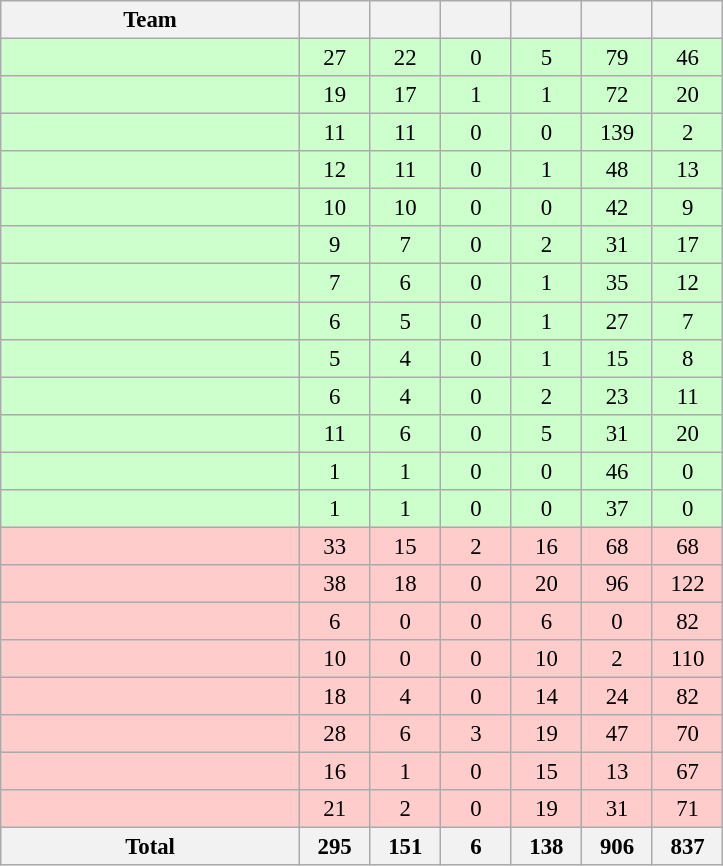<table class="wikitable" style="font-size:95%; text-align:center">
<tr>
<th width=192>Team</th>
<th width=40></th>
<th width=40></th>
<th width=40></th>
<th width=40></th>
<th width=40></th>
<th width=40></th>
</tr>
<tr style="background:#ccffcc;">
<td style="text-align:left;"></td>
<td>27</td>
<td>22</td>
<td>0</td>
<td>5</td>
<td>79</td>
<td>46</td>
</tr>
<tr style="background:#ccffcc;">
<td style="text-align:left;"></td>
<td>19</td>
<td>17</td>
<td>1</td>
<td>1</td>
<td>72</td>
<td>20</td>
</tr>
<tr style="background:#ccffcc;">
<td style="text-align:left;"></td>
<td>11</td>
<td>11</td>
<td>0</td>
<td>0</td>
<td>139</td>
<td>2</td>
</tr>
<tr style="background:#ccffcc;">
<td style="text-align:left;"></td>
<td>12</td>
<td>11</td>
<td>0</td>
<td>1</td>
<td>48</td>
<td>13</td>
</tr>
<tr style="background:#ccffcc;">
<td style="text-align:left;"></td>
<td>10</td>
<td>10</td>
<td>0</td>
<td>0</td>
<td>42</td>
<td>9</td>
</tr>
<tr style="background:#ccffcc;">
<td style="text-align:left;"></td>
<td>9</td>
<td>7</td>
<td>0</td>
<td>2</td>
<td>31</td>
<td>17</td>
</tr>
<tr style="background:#ccffcc;">
<td style="text-align:left;"></td>
<td>7</td>
<td>6</td>
<td>0</td>
<td>1</td>
<td>35</td>
<td>12</td>
</tr>
<tr style="background:#ccffcc;">
<td style="text-align:left;"></td>
<td>6</td>
<td>5</td>
<td>0</td>
<td>1</td>
<td>27</td>
<td>7</td>
</tr>
<tr style="background:#ccffcc;">
<td style="text-align:left;"></td>
<td>5</td>
<td>4</td>
<td>0</td>
<td>1</td>
<td>15</td>
<td>8</td>
</tr>
<tr style="background:#ccffcc;">
<td style="text-align:left;"></td>
<td>6</td>
<td>4</td>
<td>0</td>
<td>2</td>
<td>23</td>
<td>11</td>
</tr>
<tr style="background:#ccffcc;">
<td style="text-align:left;"></td>
<td>11</td>
<td>6</td>
<td>0</td>
<td>5</td>
<td>31</td>
<td>20</td>
</tr>
<tr style="background:#ccffcc;">
<td style="text-align:left;"></td>
<td>1</td>
<td>1</td>
<td>0</td>
<td>0</td>
<td>46</td>
<td>0</td>
</tr>
<tr style="background:#ccffcc;">
<td style="text-align:left;"></td>
<td>1</td>
<td>1</td>
<td>0</td>
<td>0</td>
<td>37</td>
<td>0</td>
</tr>
<tr style="background:#ffcccc;">
<td style="text-align:left;"></td>
<td>33</td>
<td>15</td>
<td>2</td>
<td>16</td>
<td>68</td>
<td>68</td>
</tr>
<tr style="background:#ffcccc;">
<td style="text-align:left;"></td>
<td>38</td>
<td>18</td>
<td>0</td>
<td>20</td>
<td>96</td>
<td>122</td>
</tr>
<tr style="background:#ffcccc;">
<td style="text-align:left;"></td>
<td>6</td>
<td>0</td>
<td>0</td>
<td>6</td>
<td>0</td>
<td>82</td>
</tr>
<tr style="background:#ffcccc;">
<td style="text-align:left;"></td>
<td>10</td>
<td>0</td>
<td>0</td>
<td>10</td>
<td>2</td>
<td>110</td>
</tr>
<tr style="background:#ffcccc;">
<td style="text-align:left;"></td>
<td>18</td>
<td>4</td>
<td>0</td>
<td>14</td>
<td>24</td>
<td>82</td>
</tr>
<tr style="background:#ffcccc;">
<td style="text-align:left;"></td>
<td>28</td>
<td>6</td>
<td>3</td>
<td>19</td>
<td>47</td>
<td>70</td>
</tr>
<tr style="background:#ffcccc;">
<td style="text-align:left;"></td>
<td>16</td>
<td>1</td>
<td>0</td>
<td>15</td>
<td>13</td>
<td>67</td>
</tr>
<tr style="background:#ffcccc;">
<td style="text-align:left;"></td>
<td>21</td>
<td>2</td>
<td>0</td>
<td>19</td>
<td>31</td>
<td>71</td>
</tr>
<tr>
<th>Total</th>
<th>295</th>
<th>151</th>
<th>6</th>
<th>138</th>
<th>906</th>
<th>837</th>
</tr>
</table>
